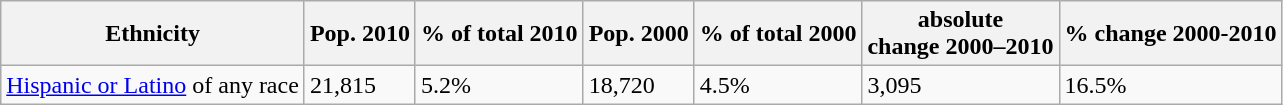<table class="wikitable">
<tr>
<th>Ethnicity</th>
<th>Pop. 2010</th>
<th>% of total 2010</th>
<th>Pop. 2000</th>
<th>% of total 2000</th>
<th>absolute<br>change 2000–2010</th>
<th>% change 2000-2010</th>
</tr>
<tr>
<td><a href='#'>Hispanic or Latino</a> of any race</td>
<td>21,815</td>
<td>5.2%</td>
<td>18,720</td>
<td>4.5%</td>
<td>3,095</td>
<td>16.5%</td>
</tr>
</table>
